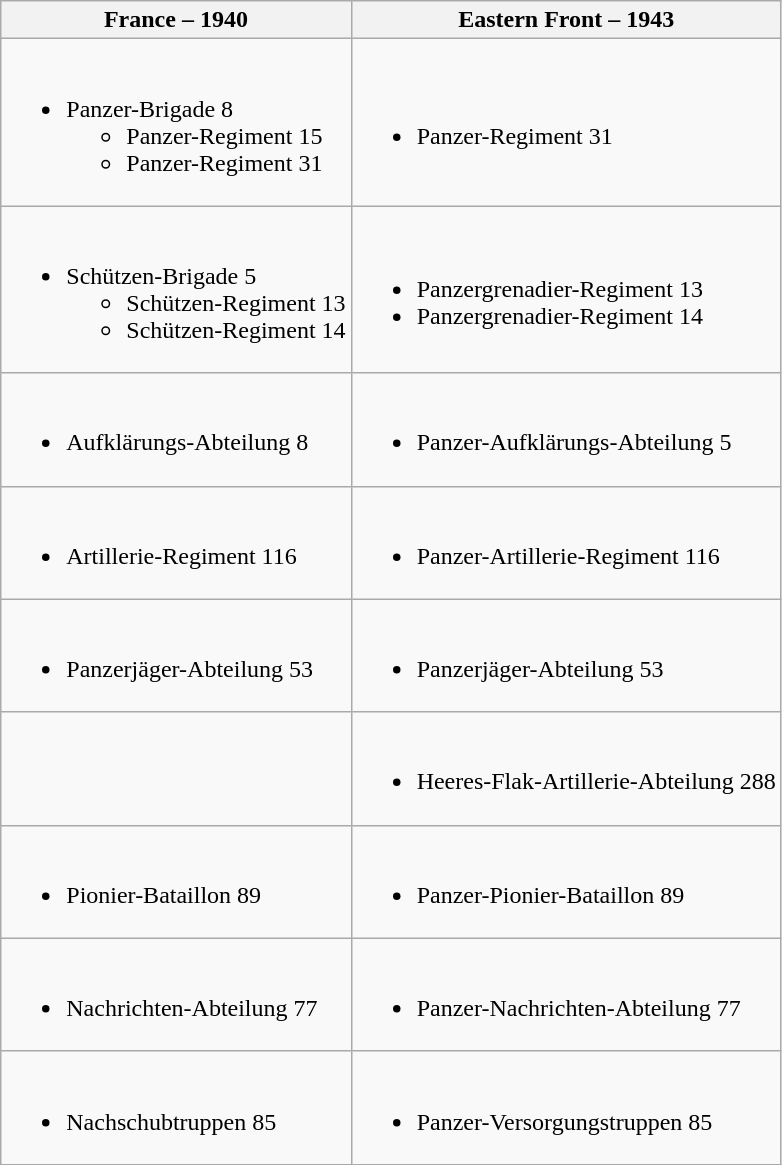<table class="wikitable">
<tr>
<th>France – 1940</th>
<th>Eastern Front – 1943</th>
</tr>
<tr>
<td><br><ul><li>Panzer-Brigade 8<ul><li>Panzer-Regiment 15</li><li>Panzer-Regiment 31</li></ul></li></ul></td>
<td><br><ul><li>Panzer-Regiment 31</li></ul></td>
</tr>
<tr>
<td><br><ul><li>Schützen-Brigade 5<ul><li>Schützen-Regiment 13</li><li>Schützen-Regiment 14</li></ul></li></ul></td>
<td><br><ul><li>Panzergrenadier-Regiment 13</li><li>Panzergrenadier-Regiment 14</li></ul></td>
</tr>
<tr>
<td><br><ul><li>Aufklärungs-Abteilung 8</li></ul></td>
<td><br><ul><li>Panzer-Aufklärungs-Abteilung 5</li></ul></td>
</tr>
<tr>
<td><br><ul><li>Artillerie-Regiment 116</li></ul></td>
<td><br><ul><li>Panzer-Artillerie-Regiment 116</li></ul></td>
</tr>
<tr>
<td><br><ul><li>Panzerjäger-Abteilung 53</li></ul></td>
<td><br><ul><li>Panzerjäger-Abteilung 53</li></ul></td>
</tr>
<tr>
<td></td>
<td><br><ul><li>Heeres-Flak-Artillerie-Abteilung 288</li></ul></td>
</tr>
<tr>
<td><br><ul><li>Pionier-Bataillon 89</li></ul></td>
<td><br><ul><li>Panzer-Pionier-Bataillon 89</li></ul></td>
</tr>
<tr>
<td><br><ul><li>Nachrichten-Abteilung 77</li></ul></td>
<td><br><ul><li>Panzer-Nachrichten-Abteilung 77</li></ul></td>
</tr>
<tr>
<td><br><ul><li>Nachschubtruppen 85</li></ul></td>
<td><br><ul><li>Panzer-Versorgungstruppen 85</li></ul></td>
</tr>
</table>
